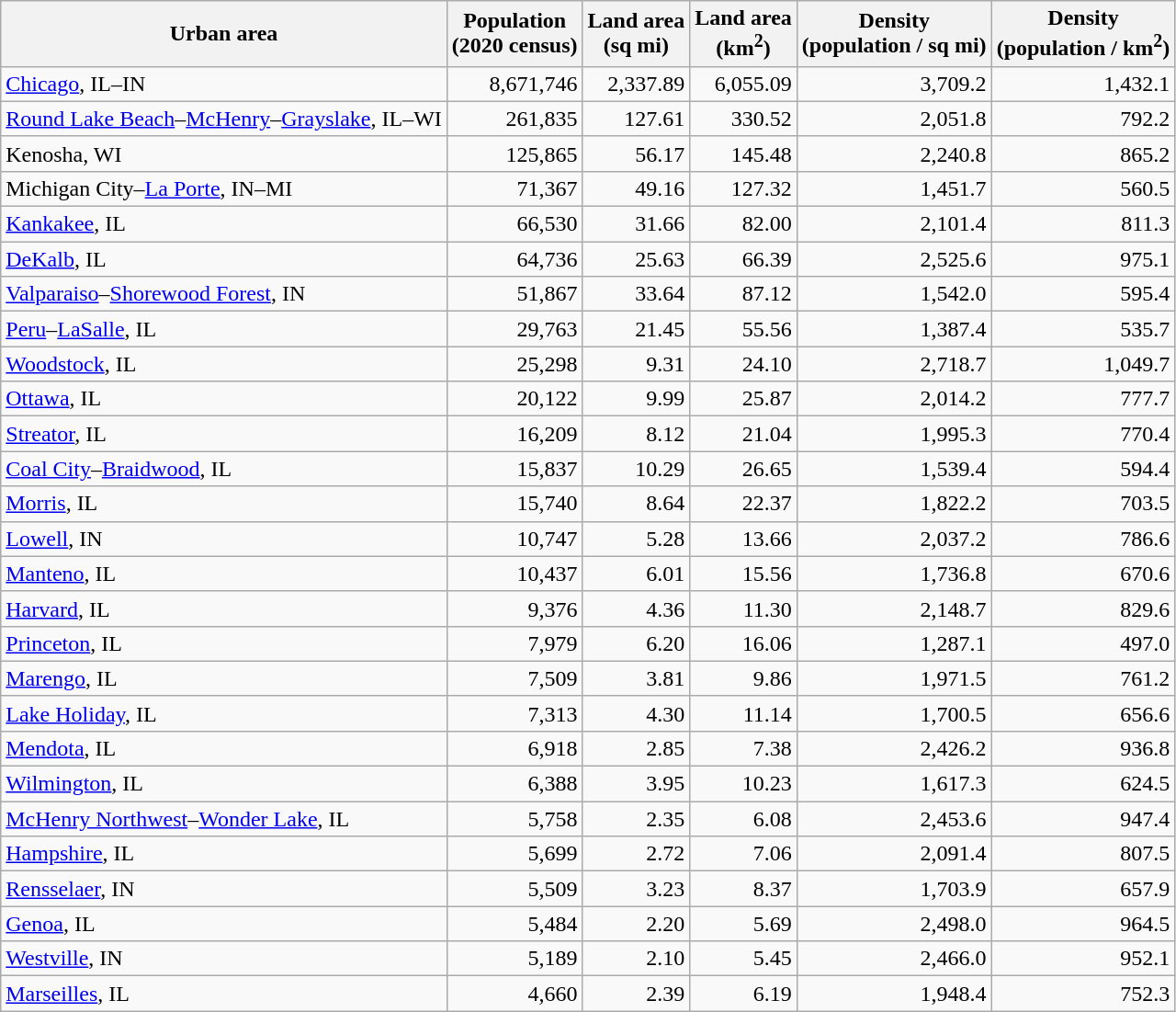<table class="wikitable sortable" style="text-align:right;">
<tr style="font-weight:bold; text-align:left;">
<th>Urban area</th>
<th>Population<br>(2020 census)</th>
<th>Land area<br>(sq mi)</th>
<th>Land area<br>(km<sup>2</sup>)</th>
<th>Density<br>(population / sq mi)</th>
<th>Density<br>(population / km<sup>2</sup>)</th>
</tr>
<tr style="vertical-align:bottom;">
<td style="text-align:left;"><a href='#'>Chicago</a>, IL–IN</td>
<td>8,671,746</td>
<td>2,337.89</td>
<td>6,055.09</td>
<td>3,709.2</td>
<td>1,432.1</td>
</tr>
<tr style="vertical-align:bottom;">
<td style="text-align:left;"><a href='#'>Round Lake Beach</a>–<a href='#'>McHenry</a>–<a href='#'>Grayslake</a>, IL–WI</td>
<td>261,835</td>
<td>127.61</td>
<td>330.52</td>
<td>2,051.8</td>
<td>792.2</td>
</tr>
<tr style="vertical-align:bottom;">
<td style="text-align:left;">Kenosha, WI</td>
<td>125,865</td>
<td>56.17</td>
<td>145.48</td>
<td>2,240.8</td>
<td>865.2</td>
</tr>
<tr style="vertical-align:bottom;">
<td style="text-align:left;">Michigan City–<a href='#'>La Porte</a>, IN–MI</td>
<td>71,367</td>
<td>49.16</td>
<td>127.32</td>
<td>1,451.7</td>
<td>560.5</td>
</tr>
<tr style="vertical-align:bottom;">
<td style="text-align:left;"><a href='#'>Kankakee</a>, IL</td>
<td>66,530</td>
<td>31.66</td>
<td>82.00</td>
<td>2,101.4</td>
<td>811.3</td>
</tr>
<tr style="vertical-align:bottom;">
<td style="text-align:left;"><a href='#'>DeKalb</a>, IL</td>
<td>64,736</td>
<td>25.63</td>
<td>66.39</td>
<td>2,525.6</td>
<td>975.1</td>
</tr>
<tr style="vertical-align:bottom;">
<td style="text-align:left;"><a href='#'>Valparaiso</a>–<a href='#'>Shorewood Forest</a>, IN</td>
<td>51,867</td>
<td>33.64</td>
<td>87.12</td>
<td>1,542.0</td>
<td>595.4</td>
</tr>
<tr style="vertical-align:bottom;">
<td style="text-align:left;"><a href='#'>Peru</a>–<a href='#'>LaSalle</a>, IL</td>
<td>29,763</td>
<td>21.45</td>
<td>55.56</td>
<td>1,387.4</td>
<td>535.7</td>
</tr>
<tr style="vertical-align:bottom;">
<td style="text-align:left;"><a href='#'>Woodstock</a>, IL</td>
<td>25,298</td>
<td>9.31</td>
<td>24.10</td>
<td>2,718.7</td>
<td>1,049.7</td>
</tr>
<tr style="vertical-align:bottom;">
<td style="text-align:left;"><a href='#'>Ottawa</a>, IL</td>
<td>20,122</td>
<td>9.99</td>
<td>25.87</td>
<td>2,014.2</td>
<td>777.7</td>
</tr>
<tr style="vertical-align:bottom;">
<td style="text-align:left;"><a href='#'>Streator</a>, IL</td>
<td>16,209</td>
<td>8.12</td>
<td>21.04</td>
<td>1,995.3</td>
<td>770.4</td>
</tr>
<tr style="vertical-align:bottom;">
<td style="text-align:left;"><a href='#'>Coal City</a>–<a href='#'>Braidwood</a>, IL</td>
<td>15,837</td>
<td>10.29</td>
<td>26.65</td>
<td>1,539.4</td>
<td>594.4</td>
</tr>
<tr style="vertical-align:bottom;">
<td style="text-align:left;"><a href='#'>Morris</a>, IL</td>
<td>15,740</td>
<td>8.64</td>
<td>22.37</td>
<td>1,822.2</td>
<td>703.5</td>
</tr>
<tr style="vertical-align:bottom;">
<td style="text-align:left;"><a href='#'>Lowell</a>, IN</td>
<td>10,747</td>
<td>5.28</td>
<td>13.66</td>
<td>2,037.2</td>
<td>786.6</td>
</tr>
<tr style="vertical-align:bottom;">
<td style="text-align:left;"><a href='#'>Manteno</a>, IL</td>
<td>10,437</td>
<td>6.01</td>
<td>15.56</td>
<td>1,736.8</td>
<td>670.6</td>
</tr>
<tr style="vertical-align:bottom;">
<td style="text-align:left;"><a href='#'>Harvard</a>, IL</td>
<td>9,376</td>
<td>4.36</td>
<td>11.30</td>
<td>2,148.7</td>
<td>829.6</td>
</tr>
<tr style="vertical-align:bottom;">
<td style="text-align:left;"><a href='#'>Princeton</a>, IL</td>
<td>7,979</td>
<td>6.20</td>
<td>16.06</td>
<td>1,287.1</td>
<td>497.0</td>
</tr>
<tr style="vertical-align:bottom;">
<td style="text-align:left;"><a href='#'>Marengo</a>, IL</td>
<td>7,509</td>
<td>3.81</td>
<td>9.86</td>
<td>1,971.5</td>
<td>761.2</td>
</tr>
<tr style="vertical-align:bottom;">
<td style="text-align:left;"><a href='#'>Lake Holiday</a>, IL</td>
<td>7,313</td>
<td>4.30</td>
<td>11.14</td>
<td>1,700.5</td>
<td>656.6</td>
</tr>
<tr style="vertical-align:bottom;">
<td style="text-align:left;"><a href='#'>Mendota</a>, IL</td>
<td>6,918</td>
<td>2.85</td>
<td>7.38</td>
<td>2,426.2</td>
<td>936.8</td>
</tr>
<tr style="vertical-align:bottom;">
<td style="text-align:left;"><a href='#'>Wilmington</a>, IL</td>
<td>6,388</td>
<td>3.95</td>
<td>10.23</td>
<td>1,617.3</td>
<td>624.5</td>
</tr>
<tr style="vertical-align:bottom;">
<td style="text-align:left;"><a href='#'>McHenry Northwest</a>–<a href='#'>Wonder Lake</a>, IL</td>
<td>5,758</td>
<td>2.35</td>
<td>6.08</td>
<td>2,453.6</td>
<td>947.4</td>
</tr>
<tr style="vertical-align:bottom;">
<td style="text-align:left;"><a href='#'>Hampshire</a>, IL</td>
<td>5,699</td>
<td>2.72</td>
<td>7.06</td>
<td>2,091.4</td>
<td>807.5</td>
</tr>
<tr style="vertical-align:bottom;">
<td style="text-align:left;"><a href='#'>Rensselaer</a>, IN</td>
<td>5,509</td>
<td>3.23</td>
<td>8.37</td>
<td>1,703.9</td>
<td>657.9</td>
</tr>
<tr style="vertical-align:bottom;">
<td style="text-align:left;"><a href='#'>Genoa</a>, IL</td>
<td>5,484</td>
<td>2.20</td>
<td>5.69</td>
<td>2,498.0</td>
<td>964.5</td>
</tr>
<tr style="vertical-align:bottom;">
<td style="text-align:left;"><a href='#'>Westville</a>, IN</td>
<td>5,189</td>
<td>2.10</td>
<td>5.45</td>
<td>2,466.0</td>
<td>952.1</td>
</tr>
<tr style="vertical-align:bottom;">
<td style="text-align:left;"><a href='#'>Marseilles</a>, IL</td>
<td>4,660</td>
<td>2.39</td>
<td>6.19</td>
<td>1,948.4</td>
<td>752.3</td>
</tr>
</table>
